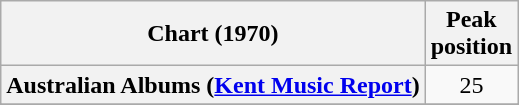<table class="wikitable sortable plainrowheaders">
<tr>
<th>Chart (1970)</th>
<th>Peak<br>position</th>
</tr>
<tr>
<th scope=row>Australian Albums (<a href='#'>Kent Music Report</a>)</th>
<td style="text-align:center;">25</td>
</tr>
<tr>
</tr>
<tr>
</tr>
<tr>
</tr>
</table>
